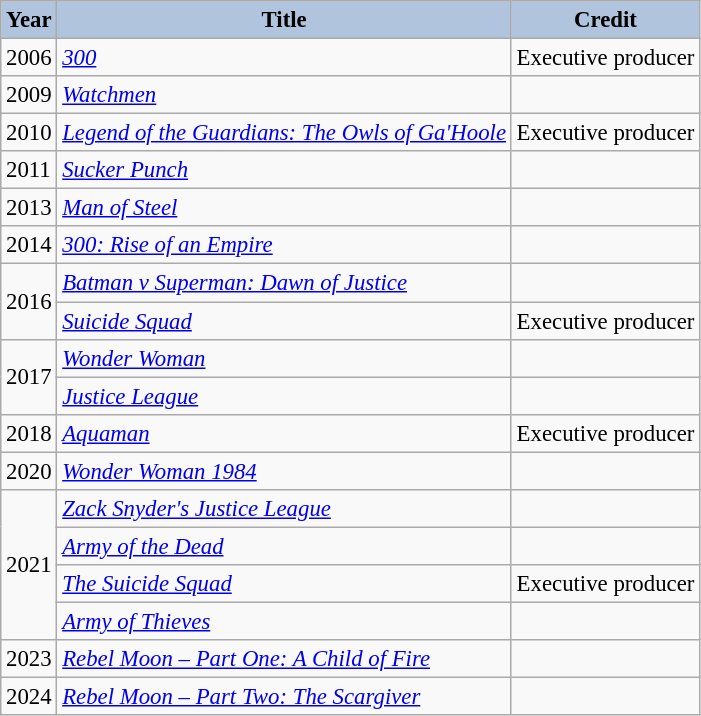<table class="wikitable" style="font-size:95%;">
<tr>
<th style="background:#B0C4DE;">Year</th>
<th style="background:#B0C4DE;">Title</th>
<th style="background:#B0C4DE;">Credit</th>
</tr>
<tr>
<td>2006</td>
<td><em><a href='#'>300</a></em></td>
<td>Executive producer</td>
</tr>
<tr>
<td>2009</td>
<td><em><a href='#'>Watchmen</a></em></td>
<td></td>
</tr>
<tr>
<td>2010</td>
<td><em><a href='#'>Legend of the Guardians: The Owls of Ga'Hoole</a></em></td>
<td>Executive producer</td>
</tr>
<tr>
<td>2011</td>
<td><em><a href='#'>Sucker Punch</a></em></td>
<td></td>
</tr>
<tr>
<td>2013</td>
<td><em><a href='#'>Man of Steel</a></em></td>
<td></td>
</tr>
<tr>
<td>2014</td>
<td><em><a href='#'>300: Rise of an Empire</a></em></td>
<td></td>
</tr>
<tr>
<td rowspan=2>2016</td>
<td><em><a href='#'>Batman v Superman: Dawn of Justice</a></em></td>
<td></td>
</tr>
<tr>
<td><em><a href='#'>Suicide Squad</a></em></td>
<td>Executive producer</td>
</tr>
<tr>
<td rowspan=2>2017</td>
<td><em><a href='#'>Wonder Woman</a></em></td>
<td></td>
</tr>
<tr>
<td><em><a href='#'>Justice League</a></em></td>
<td></td>
</tr>
<tr>
<td>2018</td>
<td><em><a href='#'>Aquaman</a></em></td>
<td>Executive producer</td>
</tr>
<tr>
<td>2020</td>
<td><em><a href='#'>Wonder Woman 1984</a></em></td>
<td></td>
</tr>
<tr>
<td rowspan=4>2021</td>
<td><em><a href='#'>Zack Snyder's Justice League</a></em></td>
<td></td>
</tr>
<tr>
<td><em><a href='#'>Army of the Dead</a></em></td>
<td></td>
</tr>
<tr>
<td><em><a href='#'>The Suicide Squad</a></em></td>
<td>Executive producer</td>
</tr>
<tr>
<td><em><a href='#'>Army of Thieves</a></em></td>
<td></td>
</tr>
<tr>
<td>2023</td>
<td><em><a href='#'>Rebel Moon – Part One: A Child of Fire</a></em></td>
<td></td>
</tr>
<tr>
<td>2024</td>
<td><em><a href='#'>Rebel Moon – Part Two: The Scargiver</a></em></td>
<td></td>
</tr>
</table>
